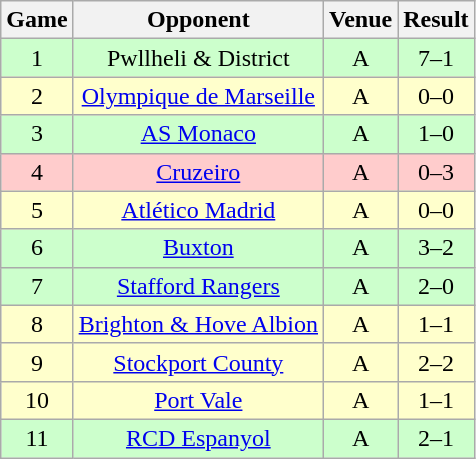<table class="wikitable" style="font-size:100%; text-align:center">
<tr>
<th>Game</th>
<th>Opponent</th>
<th>Venue</th>
<th>Result</th>
</tr>
<tr style="background: #CCFFCC;">
<td align="center">1</td>
<td>Pwllheli & District</td>
<td>A</td>
<td>7–1</td>
</tr>
<tr style="background: #FFFFCC;">
<td align="center">2</td>
<td><a href='#'>Olympique de Marseille</a></td>
<td>A</td>
<td>0–0</td>
</tr>
<tr style="background: #CCFFCC;">
<td align="center">3</td>
<td><a href='#'>AS Monaco</a></td>
<td>A</td>
<td>1–0</td>
</tr>
<tr style="background: #FFCCCC;">
<td align="center">4</td>
<td><a href='#'>Cruzeiro</a></td>
<td>A</td>
<td>0–3</td>
</tr>
<tr style="background: #FFFFCC;">
<td align="center">5</td>
<td><a href='#'>Atlético Madrid</a></td>
<td>A</td>
<td>0–0</td>
</tr>
<tr style="background: #CCFFCC;">
<td align="center">6</td>
<td><a href='#'>Buxton</a></td>
<td>A</td>
<td>3–2</td>
</tr>
<tr style="background: #CCFFCC;">
<td align="center">7</td>
<td><a href='#'>Stafford Rangers</a></td>
<td>A</td>
<td>2–0</td>
</tr>
<tr style="background: #FFFFCC;">
<td align="center">8</td>
<td><a href='#'>Brighton & Hove Albion</a></td>
<td>A</td>
<td>1–1</td>
</tr>
<tr style="background: #FFFFCC;">
<td align="center">9</td>
<td><a href='#'>Stockport County</a></td>
<td>A</td>
<td>2–2</td>
</tr>
<tr style="background: #FFFFCC;">
<td align="center">10</td>
<td><a href='#'>Port Vale</a></td>
<td>A</td>
<td>1–1</td>
</tr>
<tr style="background: #CCFFCC;">
<td align="center">11</td>
<td><a href='#'>RCD Espanyol</a></td>
<td>A</td>
<td>2–1</td>
</tr>
</table>
